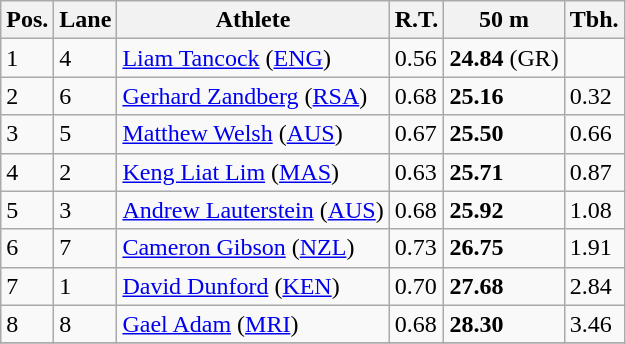<table class="wikitable">
<tr>
<th>Pos.</th>
<th>Lane</th>
<th>Athlete</th>
<th>R.T.</th>
<th>50 m</th>
<th>Tbh.</th>
</tr>
<tr>
<td>1</td>
<td>4</td>
<td> <a href='#'>Liam Tancock</a> (<a href='#'>ENG</a>)</td>
<td>0.56</td>
<td><strong>24.84</strong> (GR)</td>
<td> </td>
</tr>
<tr>
<td>2</td>
<td>6</td>
<td> <a href='#'>Gerhard Zandberg</a> (<a href='#'>RSA</a>)</td>
<td>0.68</td>
<td><strong>25.16</strong></td>
<td>0.32</td>
</tr>
<tr>
<td>3</td>
<td>5</td>
<td> <a href='#'>Matthew Welsh</a> (<a href='#'>AUS</a>)</td>
<td>0.67</td>
<td><strong>25.50</strong></td>
<td>0.66</td>
</tr>
<tr>
<td>4</td>
<td>2</td>
<td> <a href='#'>Keng Liat Lim</a> (<a href='#'>MAS</a>)</td>
<td>0.63</td>
<td><strong>25.71</strong></td>
<td>0.87</td>
</tr>
<tr>
<td>5</td>
<td>3</td>
<td> <a href='#'>Andrew Lauterstein</a> (<a href='#'>AUS</a>)</td>
<td>0.68</td>
<td><strong>25.92</strong></td>
<td>1.08</td>
</tr>
<tr>
<td>6</td>
<td>7</td>
<td> <a href='#'>Cameron Gibson</a> (<a href='#'>NZL</a>)</td>
<td>0.73</td>
<td><strong>26.75</strong></td>
<td>1.91</td>
</tr>
<tr>
<td>7</td>
<td>1</td>
<td> <a href='#'>David Dunford</a> (<a href='#'>KEN</a>)</td>
<td>0.70</td>
<td><strong>27.68</strong></td>
<td>2.84</td>
</tr>
<tr>
<td>8</td>
<td>8</td>
<td> <a href='#'>Gael Adam</a> (<a href='#'>MRI</a>)</td>
<td>0.68</td>
<td><strong>28.30</strong></td>
<td>3.46</td>
</tr>
<tr>
</tr>
</table>
